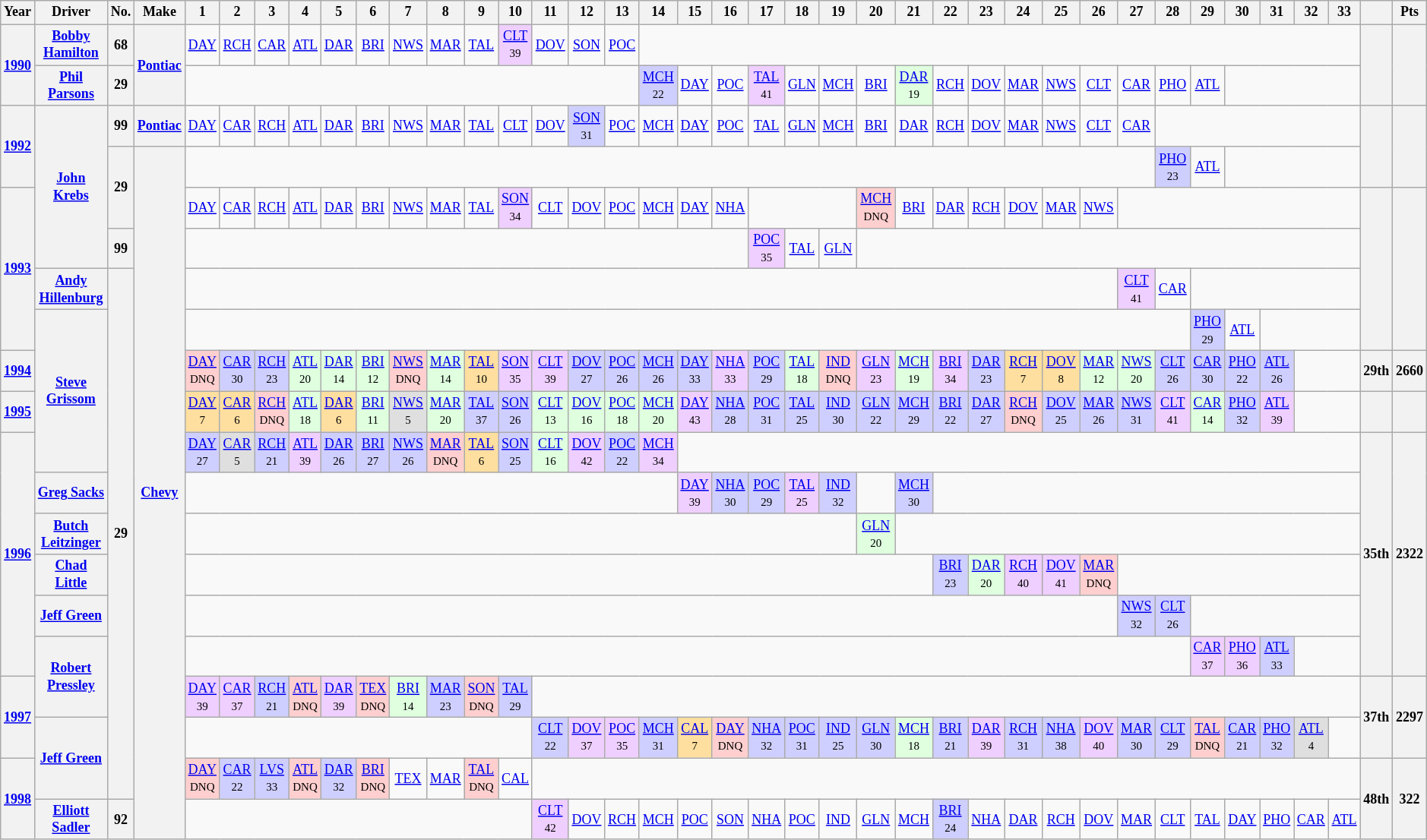<table class="wikitable" style="text-align:center; font-size:75%">
<tr>
<th>Year</th>
<th>Driver</th>
<th>No.</th>
<th>Make</th>
<th>1</th>
<th>2</th>
<th>3</th>
<th>4</th>
<th>5</th>
<th>6</th>
<th>7</th>
<th>8</th>
<th>9</th>
<th>10</th>
<th>11</th>
<th>12</th>
<th>13</th>
<th>14</th>
<th>15</th>
<th>16</th>
<th>17</th>
<th>18</th>
<th>19</th>
<th>20</th>
<th>21</th>
<th>22</th>
<th>23</th>
<th>24</th>
<th>25</th>
<th>26</th>
<th>27</th>
<th>28</th>
<th>29</th>
<th>30</th>
<th>31</th>
<th>32</th>
<th>33</th>
<th></th>
<th>Pts</th>
</tr>
<tr>
<th rowspan=2><a href='#'>1990</a></th>
<th><a href='#'>Bobby Hamilton</a></th>
<th>68</th>
<th rowspan=2><a href='#'>Pontiac</a></th>
<td><a href='#'>DAY</a></td>
<td><a href='#'>RCH</a></td>
<td><a href='#'>CAR</a></td>
<td><a href='#'>ATL</a></td>
<td><a href='#'>DAR</a></td>
<td><a href='#'>BRI</a></td>
<td><a href='#'>NWS</a></td>
<td><a href='#'>MAR</a></td>
<td><a href='#'>TAL</a></td>
<td style="background:#EFCFFF;"><a href='#'>CLT</a><br><small>39</small></td>
<td><a href='#'>DOV</a></td>
<td><a href='#'>SON</a></td>
<td><a href='#'>POC</a></td>
<td colspan=20></td>
<th rowspan=2></th>
<th rowspan=2></th>
</tr>
<tr>
<th><a href='#'>Phil Parsons</a></th>
<th>29</th>
<td colspan=13></td>
<td style="background:#CFCFFF;"><a href='#'>MCH</a><br><small>22</small></td>
<td><a href='#'>DAY</a></td>
<td><a href='#'>POC</a></td>
<td style="background:#EFCFFF;"><a href='#'>TAL</a><br><small>41</small></td>
<td><a href='#'>GLN</a></td>
<td><a href='#'>MCH</a></td>
<td><a href='#'>BRI</a></td>
<td style="background:#DFFFDF;"><a href='#'>DAR</a><br><small>19</small></td>
<td><a href='#'>RCH</a></td>
<td><a href='#'>DOV</a></td>
<td><a href='#'>MAR</a></td>
<td><a href='#'>NWS</a></td>
<td><a href='#'>CLT</a></td>
<td><a href='#'>CAR</a></td>
<td><a href='#'>PHO</a></td>
<td><a href='#'>ATL</a></td>
<td colspan=4></td>
</tr>
<tr>
<th rowspan=2><a href='#'>1992</a></th>
<th rowspan=4><a href='#'>John Krebs</a></th>
<th>99</th>
<th><a href='#'>Pontiac</a></th>
<td><a href='#'>DAY</a></td>
<td><a href='#'>CAR</a></td>
<td><a href='#'>RCH</a></td>
<td><a href='#'>ATL</a></td>
<td><a href='#'>DAR</a></td>
<td><a href='#'>BRI</a></td>
<td><a href='#'>NWS</a></td>
<td><a href='#'>MAR</a></td>
<td><a href='#'>TAL</a></td>
<td><a href='#'>CLT</a></td>
<td><a href='#'>DOV</a></td>
<td style="background:#CFCFFF;"><a href='#'>SON</a><br><small>31</small></td>
<td><a href='#'>POC</a></td>
<td><a href='#'>MCH</a></td>
<td><a href='#'>DAY</a></td>
<td><a href='#'>POC</a></td>
<td><a href='#'>TAL</a></td>
<td><a href='#'>GLN</a></td>
<td><a href='#'>MCH</a></td>
<td><a href='#'>BRI</a></td>
<td><a href='#'>DAR</a></td>
<td><a href='#'>RCH</a></td>
<td><a href='#'>DOV</a></td>
<td><a href='#'>MAR</a></td>
<td><a href='#'>NWS</a></td>
<td><a href='#'>CLT</a></td>
<td><a href='#'>CAR</a></td>
<td colspan=6></td>
<th rowspan=2></th>
<th rowspan=2></th>
</tr>
<tr>
<th rowspan=2>29</th>
<th rowspan=17><a href='#'>Chevy</a></th>
<td colspan=27></td>
<td style="background:#CFCFFF;"><a href='#'>PHO</a><br><small>23</small></td>
<td><a href='#'>ATL</a></td>
<td colspan=4></td>
</tr>
<tr>
<th rowspan=4><a href='#'>1993</a></th>
<td><a href='#'>DAY</a></td>
<td><a href='#'>CAR</a></td>
<td><a href='#'>RCH</a></td>
<td><a href='#'>ATL</a></td>
<td><a href='#'>DAR</a></td>
<td><a href='#'>BRI</a></td>
<td><a href='#'>NWS</a></td>
<td><a href='#'>MAR</a></td>
<td><a href='#'>TAL</a></td>
<td style="background:#EFCFFF;"><a href='#'>SON</a><br><small>34</small></td>
<td><a href='#'>CLT</a></td>
<td><a href='#'>DOV</a></td>
<td><a href='#'>POC</a></td>
<td><a href='#'>MCH</a></td>
<td><a href='#'>DAY</a></td>
<td><a href='#'>NHA</a></td>
<td colspan=3></td>
<td style="background:#FFCFCF;"><a href='#'>MCH</a><br><small>DNQ</small></td>
<td><a href='#'>BRI</a></td>
<td><a href='#'>DAR</a></td>
<td><a href='#'>RCH</a></td>
<td><a href='#'>DOV</a></td>
<td><a href='#'>MAR</a></td>
<td><a href='#'>NWS</a></td>
<td colspan=7></td>
<th rowspan=4></th>
<th rowspan=4></th>
</tr>
<tr>
<th>99</th>
<td colspan=16></td>
<td style="background:#EFCFFF;"><a href='#'>POC</a><br><small>35</small></td>
<td><a href='#'>TAL</a></td>
<td><a href='#'>GLN</a></td>
<td colspan=14></td>
</tr>
<tr>
<th><a href='#'>Andy Hillenburg</a></th>
<th rowspan=13>29</th>
<td colspan=26></td>
<td style="background:#EFCFFF;"><a href='#'>CLT</a><br><small>41</small></td>
<td><a href='#'>CAR</a></td>
<td colspan=5></td>
</tr>
<tr>
<th rowspan=4><a href='#'>Steve Grissom</a></th>
<td colspan=28></td>
<td style="background:#CFCFFF;"><a href='#'>PHO</a><br><small>29</small></td>
<td><a href='#'>ATL</a></td>
<td colspan=3></td>
</tr>
<tr>
<th><a href='#'>1994</a></th>
<td style="background:#FFCFCF;"><a href='#'>DAY</a><br><small>DNQ</small></td>
<td style="background:#CFCFFF;"><a href='#'>CAR</a><br><small>30</small></td>
<td style="background:#CFCFFF;"><a href='#'>RCH</a><br><small>23</small></td>
<td style="background:#DFFFDF;"><a href='#'>ATL</a><br><small>20</small></td>
<td style="background:#DFFFDF;"><a href='#'>DAR</a><br><small>14</small></td>
<td style="background:#DFFFDF;"><a href='#'>BRI</a><br><small>12</small></td>
<td style="background:#FFCFCF;"><a href='#'>NWS</a><br><small>DNQ</small></td>
<td style="background:#DFFFDF;"><a href='#'>MAR</a><br><small>14</small></td>
<td style="background:#FFDF9F;"><a href='#'>TAL</a><br><small>10</small></td>
<td style="background:#EFCFFF;"><a href='#'>SON</a><br><small>35</small></td>
<td style="background:#EFCFFF;"><a href='#'>CLT</a><br><small>39</small></td>
<td style="background:#CFCFFF;"><a href='#'>DOV</a><br><small>27</small></td>
<td style="background:#CFCFFF;"><a href='#'>POC</a><br><small>26</small></td>
<td style="background:#CFCFFF;"><a href='#'>MCH</a><br><small>26</small></td>
<td style="background:#CFCFFF;"><a href='#'>DAY</a><br><small>33</small></td>
<td style="background:#EFCFFF;"><a href='#'>NHA</a><br><small>33</small></td>
<td style="background:#CFCFFF;"><a href='#'>POC</a><br><small>29</small></td>
<td style="background:#DFFFDF;"><a href='#'>TAL</a><br><small>18</small></td>
<td style="background:#FFCFCF;"><a href='#'>IND</a><br><small>DNQ</small></td>
<td style="background:#EFCFFF;"><a href='#'>GLN</a><br><small>23</small></td>
<td style="background:#DFFFDF;"><a href='#'>MCH</a><br><small>19</small></td>
<td style="background:#EFCFFF;"><a href='#'>BRI</a><br><small>34</small></td>
<td style="background:#CFCFFF;"><a href='#'>DAR</a><br><small>23</small></td>
<td style="background:#FFDF9F;"><a href='#'>RCH</a><br><small>7</small></td>
<td style="background:#FFDF9F;"><a href='#'>DOV</a><br><small>8</small></td>
<td style="background:#DFFFDF;"><a href='#'>MAR</a><br><small>12</small></td>
<td style="background:#DFFFDF;"><a href='#'>NWS</a><br><small>20</small></td>
<td style="background:#CFCFFF;"><a href='#'>CLT</a><br><small>26</small></td>
<td style="background:#CFCFFF;"><a href='#'>CAR</a><br><small>30</small></td>
<td style="background:#CFCFFF;"><a href='#'>PHO</a><br><small>22</small></td>
<td style="background:#CFCFFF;"><a href='#'>ATL</a><br><small>26</small></td>
<td colspan=2></td>
<th>29th</th>
<th>2660</th>
</tr>
<tr>
<th><a href='#'>1995</a></th>
<td style="background:#FFDF9F;"><a href='#'>DAY</a><br><small>7</small></td>
<td style="background:#FFDF9F;"><a href='#'>CAR</a><br><small>6</small></td>
<td style="background:#FFCFCF;"><a href='#'>RCH</a><br><small>DNQ</small></td>
<td style="background:#DFFFDF;"><a href='#'>ATL</a><br><small>18</small></td>
<td style="background:#FFDF9F;"><a href='#'>DAR</a><br><small>6</small></td>
<td style="background:#DFFFDF;"><a href='#'>BRI</a><br><small>11</small></td>
<td style="background:#DFDFDF;"><a href='#'>NWS</a><br><small>5</small></td>
<td style="background:#DFFFDF;"><a href='#'>MAR</a><br><small>20</small></td>
<td style="background:#CFCFFF;"><a href='#'>TAL</a><br><small>37</small></td>
<td style="background:#CFCFFF;"><a href='#'>SON</a><br><small>26</small></td>
<td style="background:#DFFFDF;"><a href='#'>CLT</a><br><small>13</small></td>
<td style="background:#DFFFDF;"><a href='#'>DOV</a><br><small>16</small></td>
<td style="background:#DFFFDF;"><a href='#'>POC</a><br><small>18</small></td>
<td style="background:#DFFFDF;"><a href='#'>MCH</a><br><small>20</small></td>
<td style="background:#EFCFFF;"><a href='#'>DAY</a><br><small>43</small></td>
<td style="background:#CFCFFF;"><a href='#'>NHA</a><br><small>28</small></td>
<td style="background:#CFCFFF;"><a href='#'>POC</a><br><small>31</small></td>
<td style="background:#CFCFFF;"><a href='#'>TAL</a><br><small>25</small></td>
<td style="background:#CFCFFF;"><a href='#'>IND</a><br><small>30</small></td>
<td style="background:#CFCFFF;"><a href='#'>GLN</a><br><small>22</small></td>
<td style="background:#CFCFFF;"><a href='#'>MCH</a><br><small>29</small></td>
<td style="background:#CFCFFF;"><a href='#'>BRI</a><br><small>22</small></td>
<td style="background:#CFCFFF;"><a href='#'>DAR</a><br><small>27</small></td>
<td style="background:#FFCFCF;"><a href='#'>RCH</a><br><small>DNQ</small></td>
<td style="background:#CFCFFF;"><a href='#'>DOV</a><br><small>25</small></td>
<td style="background:#CFCFFF;"><a href='#'>MAR</a><br><small>26</small></td>
<td style="background:#CFCFFF;"><a href='#'>NWS</a><br><small>31</small></td>
<td style="background:#EFCFFF;"><a href='#'>CLT</a><br><small>41</small></td>
<td style="background:#DFFFDF;"><a href='#'>CAR</a><br><small>14</small></td>
<td style="background:#CFCFFF;"><a href='#'>PHO</a><br><small>32</small></td>
<td style="background:#EFCFFF;"><a href='#'>ATL</a><br><small>39</small></td>
<td colspan=2></td>
<th></th>
<th></th>
</tr>
<tr>
<th rowspan=6><a href='#'>1996</a></th>
<td style="background:#CFCFFF;"><a href='#'>DAY</a><br><small>27</small></td>
<td style="background:#DFDFDF;"><a href='#'>CAR</a><br><small>5</small></td>
<td style="background:#CFCFFF;"><a href='#'>RCH</a><br><small>21</small></td>
<td style="background:#EFCFFF;"><a href='#'>ATL</a><br><small>39</small></td>
<td style="background:#CFCFFF;"><a href='#'>DAR</a><br><small>26</small></td>
<td style="background:#CFCFFF;"><a href='#'>BRI</a><br><small>27</small></td>
<td style="background:#CFCFFF;"><a href='#'>NWS</a><br><small>26</small></td>
<td style="background:#FFCFCF;"><a href='#'>MAR</a><br><small>DNQ</small></td>
<td style="background:#FFDF9F;"><a href='#'>TAL</a><br><small>6</small></td>
<td style="background:#CFCFFF;"><a href='#'>SON</a><br><small>25</small></td>
<td style="background:#DFFFDF;"><a href='#'>CLT</a><br><small>16</small></td>
<td style="background:#EFCFFF;"><a href='#'>DOV</a><br><small>42</small></td>
<td style="background:#CFCFFF;"><a href='#'>POC</a><br><small>22</small></td>
<td style="background:#EFCFFF;"><a href='#'>MCH</a><br><small>34</small></td>
<td colspan=19></td>
<th rowspan=6>35th</th>
<th rowspan=6>2322</th>
</tr>
<tr>
<th><a href='#'>Greg Sacks</a></th>
<td colspan=14></td>
<td style="background:#EFCFFF;"><a href='#'>DAY</a><br><small>39</small></td>
<td style="background:#CFCFFF;"><a href='#'>NHA</a><br><small>30</small></td>
<td style="background:#CFCFFF;"><a href='#'>POC</a><br><small>29</small></td>
<td style="background:#EFCFFF;"><a href='#'>TAL</a><br><small>25</small></td>
<td style="background:#CFCFFF;"><a href='#'>IND</a><br><small>32</small></td>
<td colspan=1></td>
<td style="background:#CFCFFF;"><a href='#'>MCH</a><br><small>30</small></td>
<td colspan=12></td>
</tr>
<tr>
<th><a href='#'>Butch Leitzinger</a></th>
<td colspan=19></td>
<td style="background:#DFFFDF;"><a href='#'>GLN</a><br><small>20</small></td>
<td colspan=13></td>
</tr>
<tr>
<th><a href='#'>Chad Little</a></th>
<td colspan=21></td>
<td style="background:#CFCFFF;"><a href='#'>BRI</a><br><small>23</small></td>
<td style="background:#DFFFDF;"><a href='#'>DAR</a><br><small>20</small></td>
<td style="background:#EFCFFF;"><a href='#'>RCH</a><br><small>40</small></td>
<td style="background:#EFCFFF;"><a href='#'>DOV</a><br><small>41</small></td>
<td style="background:#FFCFCF;"><a href='#'>MAR</a><br><small>DNQ</small></td>
<td colspan=7></td>
</tr>
<tr>
<th><a href='#'>Jeff Green</a></th>
<td colspan=26></td>
<td style="background:#CFCFFF;"><a href='#'>NWS</a><br><small>32</small></td>
<td style="background:#CFCFFF;"><a href='#'>CLT</a><br><small>26</small></td>
<td colspan=5></td>
</tr>
<tr>
<th rowspan=2><a href='#'>Robert Pressley</a></th>
<td colspan=28></td>
<td style="background:#EFCFFF;"><a href='#'>CAR</a><br><small>37</small></td>
<td style="background:#EFCFFF;"><a href='#'>PHO</a><br><small>36</small></td>
<td style="background:#CFCFFF;"><a href='#'>ATL</a><br><small>33</small></td>
<td colspan=2></td>
</tr>
<tr>
<th rowspan=2><a href='#'>1997</a></th>
<td style="background:#EFCFFF;"><a href='#'>DAY</a><br><small>39</small></td>
<td style="background:#EFCFFF;"><a href='#'>CAR</a><br><small>37</small></td>
<td style="background:#CFCFFF;"><a href='#'>RCH</a><br><small>21</small></td>
<td style="background:#FFCFCF;"><a href='#'>ATL</a><br><small>DNQ</small></td>
<td style="background:#EFCFFF;"><a href='#'>DAR</a><br><small>39</small></td>
<td style="background:#FFCFCF;"><a href='#'>TEX</a><br><small>DNQ</small></td>
<td style="background:#DFFFDF;"><a href='#'>BRI</a><br><small>14</small></td>
<td style="background:#CFCFFF;"><a href='#'>MAR</a><br><small>23</small></td>
<td style="background:#FFCFCF;"><a href='#'>SON</a><br><small>DNQ</small></td>
<td style="background:#CFCFFF;"><a href='#'>TAL</a><br><small>29</small></td>
<td colspan=23></td>
<th rowspan=2>37th</th>
<th rowspan=2>2297</th>
</tr>
<tr>
<th rowspan=2><a href='#'>Jeff Green</a></th>
<td colspan=10></td>
<td style="background:#CFCFFF;"><a href='#'>CLT</a><br><small>22</small></td>
<td style="background:#EFCFFF;"><a href='#'>DOV</a><br><small>37</small></td>
<td style="background:#EFCFFF;"><a href='#'>POC</a><br><small>35</small></td>
<td style="background:#CFCFFF;"><a href='#'>MCH</a><br><small>31</small></td>
<td style="background:#FFDF9F;"><a href='#'>CAL</a><br><small>7</small></td>
<td style="background:#FFCFCF;"><a href='#'>DAY</a><br><small>DNQ</small></td>
<td style="background:#CFCFFF;"><a href='#'>NHA</a><br><small>32</small></td>
<td style="background:#CFCFFF;"><a href='#'>POC</a><br><small>31</small></td>
<td style="background:#CFCFFF;"><a href='#'>IND</a><br><small>25</small></td>
<td style="background:#CFCFFF;"><a href='#'>GLN</a><br><small>30</small></td>
<td style="background:#DFFFDF;"><a href='#'>MCH</a><br><small>18</small></td>
<td style="background:#CFCFFF;"><a href='#'>BRI</a><br><small>21</small></td>
<td style="background:#EFCFFF;"><a href='#'>DAR</a><br><small>39</small></td>
<td style="background:#CFCFFF;"><a href='#'>RCH</a><br><small>31</small></td>
<td style="background:#CFCFFF;"><a href='#'>NHA</a><br><small>38</small></td>
<td style="background:#EFCFFF;"><a href='#'>DOV</a><br><small>40</small></td>
<td style="background:#CFCFFF;"><a href='#'>MAR</a><br><small>30</small></td>
<td style="background:#CFCFFF;"><a href='#'>CLT</a><br><small>29</small></td>
<td style="background:#FFCFCF;"><a href='#'>TAL</a><br><small>DNQ</small></td>
<td style="background:#CFCFFF;"><a href='#'>CAR</a><br><small>21</small></td>
<td style="background:#CFCFFF;"><a href='#'>PHO</a><br><small>32</small></td>
<td style="background:#DFDFDF;"><a href='#'>ATL</a><br><small>4</small></td>
<td colspan=1></td>
</tr>
<tr>
<th rowspan=2><a href='#'>1998</a></th>
<td style="background:#FFCFCF;"><a href='#'>DAY</a><br><small>DNQ</small></td>
<td style="background:#CFCFFF;"><a href='#'>CAR</a><br><small>22</small></td>
<td style="background:#CFCFFF;"><a href='#'>LVS</a><br><small>33</small></td>
<td style="background:#FFCFCF;"><a href='#'>ATL</a><br><small>DNQ</small></td>
<td style="background:#CFCFFF;"><a href='#'>DAR</a><br><small>32</small></td>
<td style="background:#FFCFCF;"><a href='#'>BRI</a><br><small>DNQ</small></td>
<td><a href='#'>TEX</a></td>
<td><a href='#'>MAR</a></td>
<td style="background:#FFCFCF;"><a href='#'>TAL</a><br><small>DNQ</small></td>
<td><a href='#'>CAL</a></td>
<td colspan=23></td>
<th rowspan=2>48th</th>
<th rowspan=2>322</th>
</tr>
<tr>
<th><a href='#'>Elliott Sadler</a></th>
<th>92</th>
<td colspan=10></td>
<td style="background:#efcfff;"><a href='#'>CLT</a><br><small>42</small></td>
<td><a href='#'>DOV</a></td>
<td><a href='#'>RCH</a></td>
<td><a href='#'>MCH</a></td>
<td><a href='#'>POC</a></td>
<td><a href='#'>SON</a></td>
<td><a href='#'>NHA</a></td>
<td><a href='#'>POC</a></td>
<td><a href='#'>IND</a></td>
<td><a href='#'>GLN</a></td>
<td><a href='#'>MCH</a></td>
<td style="background:#CFCFFF;"><a href='#'>BRI</a><br><small>24</small></td>
<td><a href='#'>NHA</a></td>
<td><a href='#'>DAR</a></td>
<td><a href='#'>RCH</a></td>
<td><a href='#'>DOV</a></td>
<td><a href='#'>MAR</a></td>
<td><a href='#'>CLT</a></td>
<td><a href='#'>TAL</a></td>
<td><a href='#'>DAY</a></td>
<td><a href='#'>PHO</a></td>
<td><a href='#'>CAR</a></td>
<td><a href='#'>ATL</a></td>
</tr>
</table>
